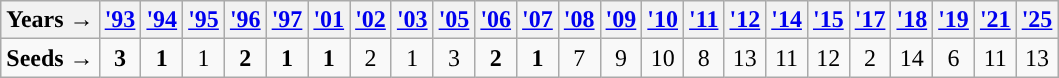<table class="wikitable">
<tr>
<th>Years →</th>
<th><a href='#'>'93</a></th>
<th><a href='#'>'94</a></th>
<th><a href='#'>'95</a></th>
<th><a href='#'>'96</a></th>
<th><a href='#'>'97</a></th>
<th><a href='#'>'01</a></th>
<th><a href='#'>'02</a></th>
<th><a href='#'>'03</a></th>
<th><a href='#'>'05</a></th>
<th><a href='#'>'06</a></th>
<th><a href='#'>'07</a></th>
<th><a href='#'>'08</a></th>
<th><a href='#'>'09</a></th>
<th><a href='#'>'10</a></th>
<th><a href='#'>'11</a></th>
<th><a href='#'>'12</a></th>
<th><a href='#'>'14</a></th>
<th><a href='#'>'15</a></th>
<th><a href='#'>'17</a></th>
<th><a href='#'>'18</a></th>
<th><a href='#'>'19</a></th>
<th><a href='#'>'21</a></th>
<th><a href='#'>'25</a></th>
</tr>
<tr align=center>
<td style="text-align:left; "><strong>Seeds →</strong></td>
<td><strong>3</strong></td>
<td><strong>1</strong></td>
<td>1</td>
<td><strong>2</strong></td>
<td><strong>1</strong></td>
<td><strong>1</strong></td>
<td>2</td>
<td>1</td>
<td>3</td>
<td><strong>2</strong></td>
<td><strong>1</strong></td>
<td>7</td>
<td>9</td>
<td>10</td>
<td>8</td>
<td>13</td>
<td>11</td>
<td>12</td>
<td>2</td>
<td>14</td>
<td>6</td>
<td>11</td>
<td>13</td>
</tr>
</table>
